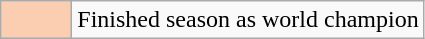<table class="wikitable">
<tr>
<td width=40px align=center style="background-color:#FBCEB1"></td>
<td>Finished season as world champion</td>
</tr>
</table>
